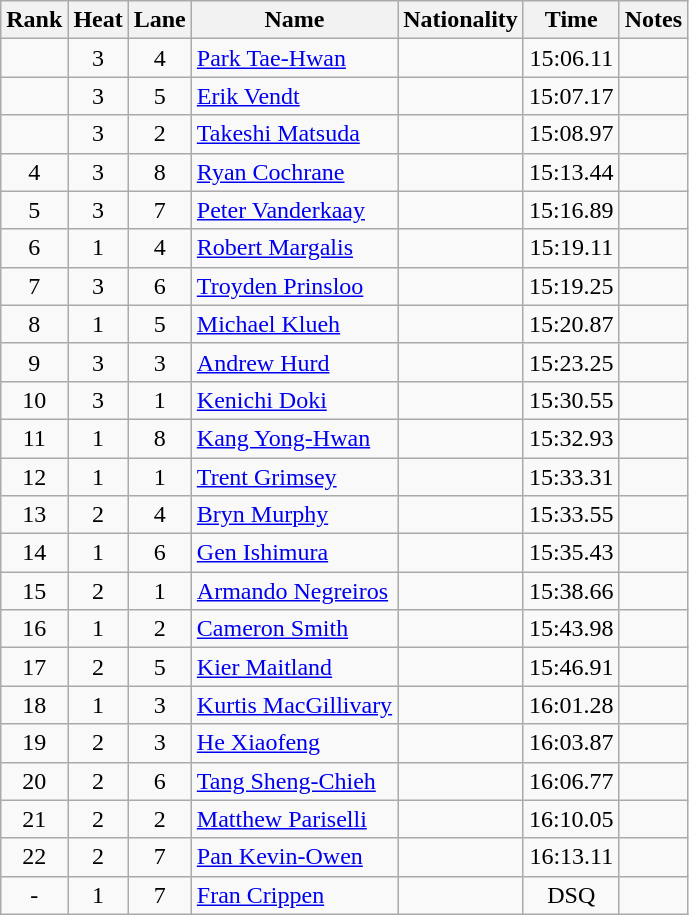<table class="wikitable sortable" style="text-align:center">
<tr>
<th>Rank</th>
<th>Heat</th>
<th>Lane</th>
<th>Name</th>
<th>Nationality</th>
<th>Time</th>
<th>Notes</th>
</tr>
<tr>
<td></td>
<td>3</td>
<td>4</td>
<td align=left><a href='#'>Park Tae-Hwan</a></td>
<td align=left></td>
<td>15:06.11</td>
<td></td>
</tr>
<tr>
<td></td>
<td>3</td>
<td>5</td>
<td align=left><a href='#'>Erik Vendt</a></td>
<td align=left></td>
<td>15:07.17</td>
<td></td>
</tr>
<tr>
<td></td>
<td>3</td>
<td>2</td>
<td align=left><a href='#'>Takeshi Matsuda</a></td>
<td align=left></td>
<td>15:08.97</td>
<td></td>
</tr>
<tr>
<td>4</td>
<td>3</td>
<td>8</td>
<td align=left><a href='#'>Ryan Cochrane</a></td>
<td align=left></td>
<td>15:13.44</td>
<td></td>
</tr>
<tr>
<td>5</td>
<td>3</td>
<td>7</td>
<td align=left><a href='#'>Peter Vanderkaay</a></td>
<td align=left></td>
<td>15:16.89</td>
<td></td>
</tr>
<tr>
<td>6</td>
<td>1</td>
<td>4</td>
<td align=left><a href='#'>Robert Margalis</a></td>
<td align=left></td>
<td>15:19.11</td>
<td></td>
</tr>
<tr>
<td>7</td>
<td>3</td>
<td>6</td>
<td align=left><a href='#'>Troyden Prinsloo</a></td>
<td align=left></td>
<td>15:19.25</td>
<td></td>
</tr>
<tr>
<td>8</td>
<td>1</td>
<td>5</td>
<td align=left><a href='#'>Michael Klueh</a></td>
<td align=left></td>
<td>15:20.87</td>
<td></td>
</tr>
<tr>
<td>9</td>
<td>3</td>
<td>3</td>
<td align=left><a href='#'>Andrew Hurd</a></td>
<td align=left></td>
<td>15:23.25</td>
<td></td>
</tr>
<tr>
<td>10</td>
<td>3</td>
<td>1</td>
<td align=left><a href='#'>Kenichi Doki</a></td>
<td align=left></td>
<td>15:30.55</td>
<td></td>
</tr>
<tr>
<td>11</td>
<td>1</td>
<td>8</td>
<td align=left><a href='#'>Kang Yong-Hwan</a></td>
<td align=left></td>
<td>15:32.93</td>
<td></td>
</tr>
<tr>
<td>12</td>
<td>1</td>
<td>1</td>
<td align=left><a href='#'>Trent Grimsey</a></td>
<td align=left></td>
<td>15:33.31</td>
<td></td>
</tr>
<tr>
<td>13</td>
<td>2</td>
<td>4</td>
<td align=left><a href='#'>Bryn Murphy</a></td>
<td align=left></td>
<td>15:33.55</td>
<td></td>
</tr>
<tr>
<td>14</td>
<td>1</td>
<td>6</td>
<td align=left><a href='#'>Gen Ishimura</a></td>
<td align=left></td>
<td>15:35.43</td>
<td></td>
</tr>
<tr>
<td>15</td>
<td>2</td>
<td>1</td>
<td align=left><a href='#'>Armando Negreiros</a></td>
<td align=left></td>
<td>15:38.66</td>
<td></td>
</tr>
<tr>
<td>16</td>
<td>1</td>
<td>2</td>
<td align=left><a href='#'>Cameron Smith</a></td>
<td align=left></td>
<td>15:43.98</td>
<td></td>
</tr>
<tr>
<td>17</td>
<td>2</td>
<td>5</td>
<td align=left><a href='#'>Kier Maitland</a></td>
<td align=left></td>
<td>15:46.91</td>
<td></td>
</tr>
<tr>
<td>18</td>
<td>1</td>
<td>3</td>
<td align=left><a href='#'>Kurtis MacGillivary</a></td>
<td align=left></td>
<td>16:01.28</td>
<td></td>
</tr>
<tr>
<td>19</td>
<td>2</td>
<td>3</td>
<td align=left><a href='#'>He Xiaofeng</a></td>
<td align=left></td>
<td>16:03.87</td>
<td></td>
</tr>
<tr>
<td>20</td>
<td>2</td>
<td>6</td>
<td align=left><a href='#'>Tang Sheng-Chieh</a></td>
<td align=left></td>
<td>16:06.77</td>
<td></td>
</tr>
<tr>
<td>21</td>
<td>2</td>
<td>2</td>
<td align=left><a href='#'>Matthew Pariselli</a></td>
<td align=left></td>
<td>16:10.05</td>
<td></td>
</tr>
<tr>
<td>22</td>
<td>2</td>
<td>7</td>
<td align=left><a href='#'>Pan Kevin-Owen</a></td>
<td align=left></td>
<td>16:13.11</td>
<td></td>
</tr>
<tr>
<td>-</td>
<td>1</td>
<td>7</td>
<td align=left><a href='#'>Fran Crippen</a></td>
<td align=left></td>
<td>DSQ</td>
<td></td>
</tr>
</table>
